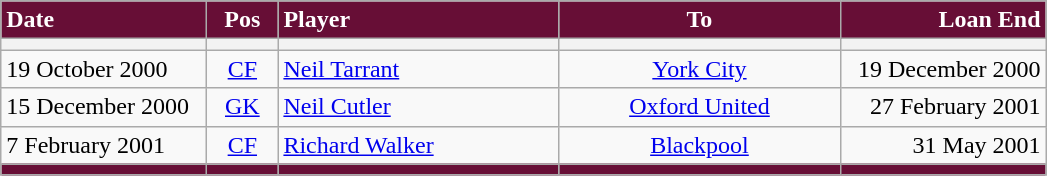<table class="wikitable">
<tr>
<th style="background:#670E36; color:#ffffff; text-align:left; width:130px">Date</th>
<th style="background:#670E36; color:#ffffff; text-align:center; width:40px">Pos</th>
<th style="background:#670E36; color:#ffffff; text-align:left; width:180px">Player</th>
<th style="background:#670E36; color:#ffffff; text-align:center; width:180px">To</th>
<th style="background:#670E36; color:#ffffff; text-align:right; width:130px">Loan End</th>
</tr>
<tr>
<th></th>
<th></th>
<th></th>
<th></th>
<th></th>
</tr>
<tr>
<td>19 October 2000</td>
<td style="text-align:center;"><a href='#'>CF</a></td>
<td> <a href='#'>Neil Tarrant</a></td>
<td style="text-align:center;"><a href='#'>York City</a></td>
<td style="text-align:right;">19 December 2000</td>
</tr>
<tr>
<td>15 December 2000</td>
<td style="text-align:center;"><a href='#'>GK</a></td>
<td><a href='#'>Neil Cutler</a></td>
<td style="text-align:center;"><a href='#'>Oxford United</a></td>
<td style="text-align:right;">27 February 2001</td>
</tr>
<tr>
<td>7 February 2001</td>
<td style="text-align:center;"><a href='#'>CF</a></td>
<td><a href='#'>Richard Walker</a></td>
<td style="text-align:center;"><a href='#'>Blackpool</a></td>
<td style="text-align:right;">31 May 2001</td>
</tr>
<tr>
<th style="background:#670E36;"></th>
<th style="background:#670E36;"></th>
<th style="background:#670E36;"></th>
<th style="background:#670E36;"></th>
<th style="background:#670E36;"></th>
</tr>
</table>
